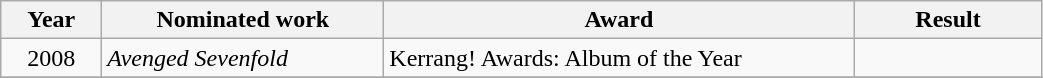<table class="wikitable" style="width:55%;">
<tr>
<th style="width:5%;">Year</th>
<th style="width:15%;">Nominated work</th>
<th style="width:25%;">Award</th>
<th style="width:10%;">Result</th>
</tr>
<tr>
<td align="center">2008</td>
<td><em>Avenged Sevenfold</em></td>
<td>Kerrang! Awards: Album of the Year</td>
<td></td>
</tr>
<tr>
</tr>
</table>
